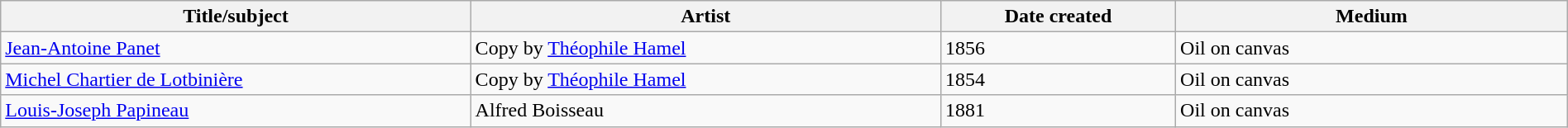<table class="wikitable" style="width:100%">
<tr>
<th width="30%">Title/subject</th>
<th width="30%">Artist</th>
<th width="15%">Date created</th>
<th width="25%">Medium</th>
</tr>
<tr>
<td><a href='#'>Jean-Antoine Panet</a></td>
<td>Copy by <a href='#'>Théophile Hamel</a></td>
<td>1856</td>
<td>Oil on canvas</td>
</tr>
<tr>
<td><a href='#'>Michel Chartier de Lotbinière</a></td>
<td>Copy by <a href='#'>Théophile Hamel</a></td>
<td>1854</td>
<td>Oil on canvas</td>
</tr>
<tr>
<td><a href='#'>Louis-Joseph Papineau</a></td>
<td>Alfred Boisseau</td>
<td>1881</td>
<td>Oil on canvas</td>
</tr>
</table>
